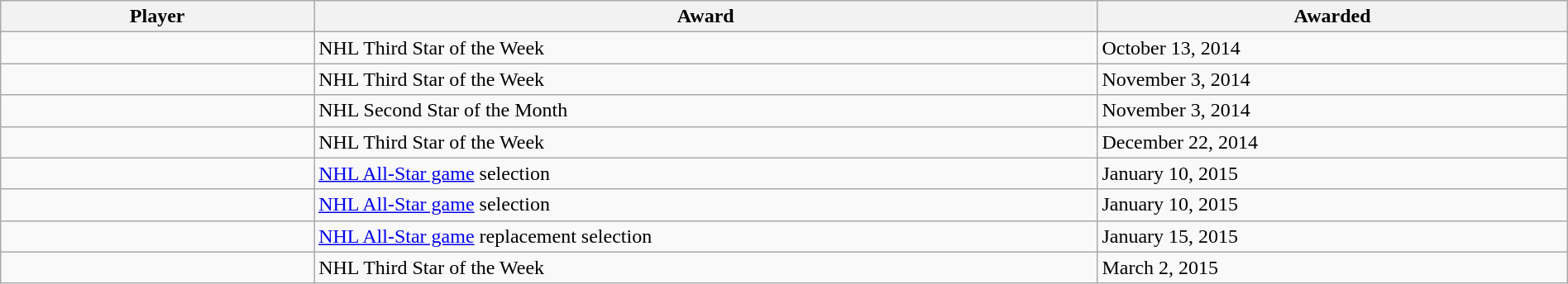<table class="wikitable sortable" style="width:100%;">
<tr>
<th style="width:20%;">Player</th>
<th style="width:50%;">Award</th>
<th style="width:30%;" data-sort-type="date">Awarded</th>
</tr>
<tr>
<td></td>
<td>NHL Third Star of the Week</td>
<td>October 13, 2014</td>
</tr>
<tr>
<td></td>
<td>NHL Third Star of the Week</td>
<td>November 3, 2014</td>
</tr>
<tr>
<td></td>
<td>NHL Second Star of the Month</td>
<td>November 3, 2014</td>
</tr>
<tr>
<td></td>
<td>NHL Third Star of the Week</td>
<td>December 22, 2014</td>
</tr>
<tr>
<td></td>
<td><a href='#'>NHL All-Star game</a> selection</td>
<td>January 10, 2015</td>
</tr>
<tr>
<td></td>
<td><a href='#'>NHL All-Star game</a> selection</td>
<td>January 10, 2015</td>
</tr>
<tr>
<td></td>
<td><a href='#'>NHL All-Star game</a> replacement selection</td>
<td>January 15, 2015</td>
</tr>
<tr>
<td></td>
<td>NHL Third Star of the Week</td>
<td>March 2, 2015</td>
</tr>
</table>
